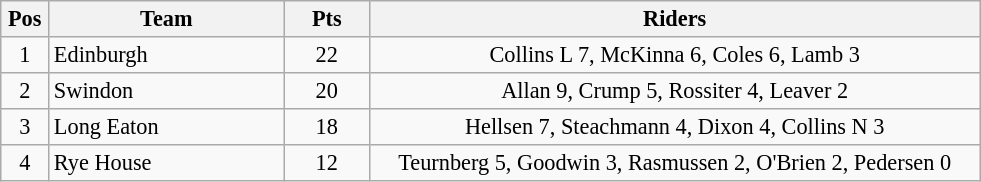<table class=wikitable style="font-size:93%;">
<tr>
<th width=25px>Pos</th>
<th width=150px>Team</th>
<th width=50px>Pts</th>
<th width=400px>Riders</th>
</tr>
<tr align=center>
<td>1</td>
<td align=left>Edinburgh</td>
<td>22</td>
<td>Collins L 7, McKinna 6, Coles 6, Lamb 3</td>
</tr>
<tr align=center>
<td>2</td>
<td align=left>Swindon</td>
<td>20</td>
<td>Allan 9, Crump 5, Rossiter 4, Leaver 2</td>
</tr>
<tr align=center>
<td>3</td>
<td align=left>Long Eaton</td>
<td>18</td>
<td>Hellsen 7, Steachmann 4, Dixon 4, Collins N 3</td>
</tr>
<tr align=center>
<td>4</td>
<td align=left>Rye House</td>
<td>12</td>
<td>Teurnberg 5, Goodwin 3, Rasmussen 2, O'Brien 2, Pedersen 0</td>
</tr>
</table>
